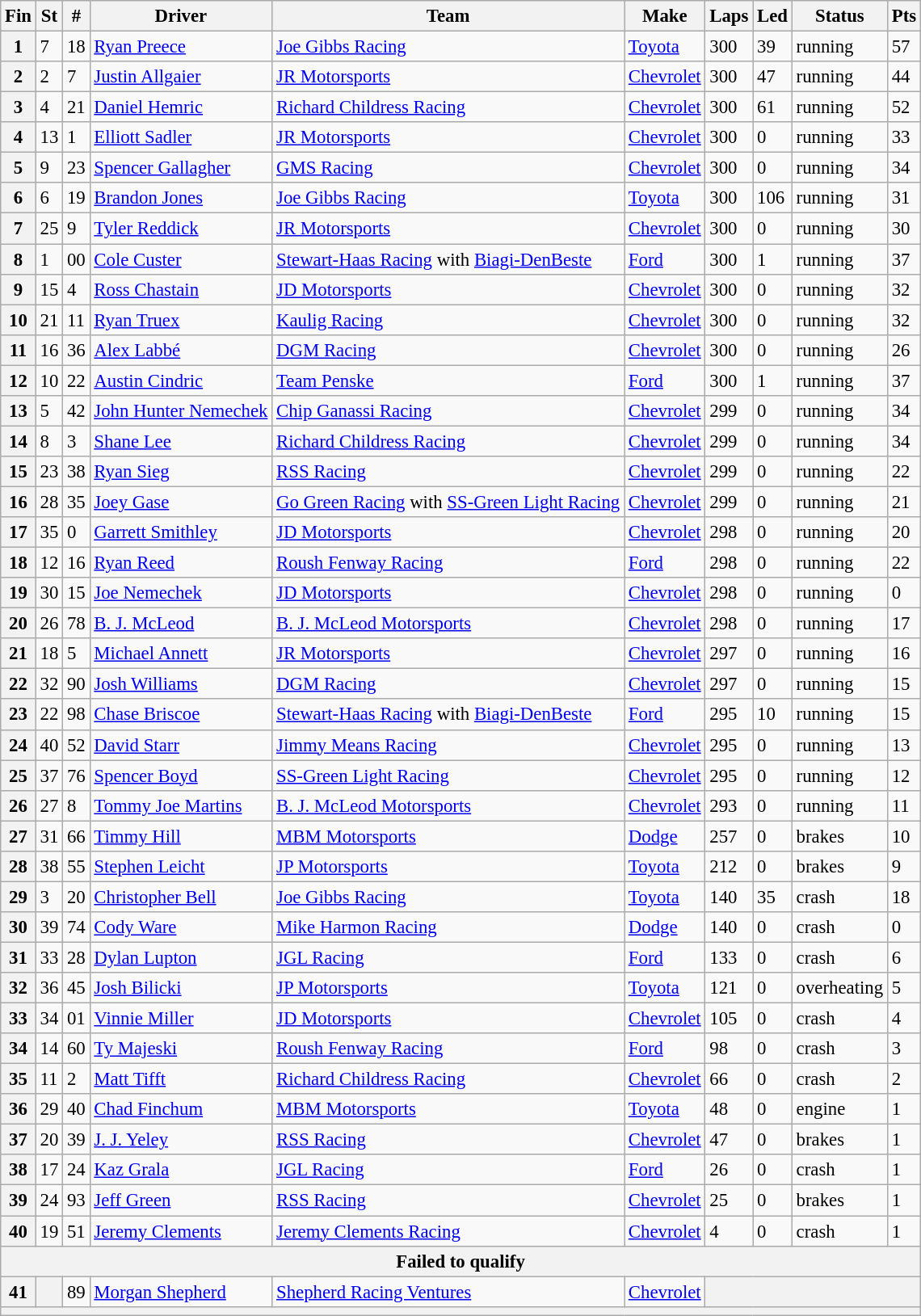<table class="wikitable" style="font-size:95%">
<tr>
<th>Fin</th>
<th>St</th>
<th>#</th>
<th>Driver</th>
<th>Team</th>
<th>Make</th>
<th>Laps</th>
<th>Led</th>
<th>Status</th>
<th>Pts</th>
</tr>
<tr>
<th>1</th>
<td>7</td>
<td>18</td>
<td><a href='#'>Ryan Preece</a></td>
<td><a href='#'>Joe Gibbs Racing</a></td>
<td><a href='#'>Toyota</a></td>
<td>300</td>
<td>39</td>
<td>running</td>
<td>57</td>
</tr>
<tr>
<th>2</th>
<td>2</td>
<td>7</td>
<td><a href='#'>Justin Allgaier</a></td>
<td><a href='#'>JR Motorsports</a></td>
<td><a href='#'>Chevrolet</a></td>
<td>300</td>
<td>47</td>
<td>running</td>
<td>44</td>
</tr>
<tr>
<th>3</th>
<td>4</td>
<td>21</td>
<td><a href='#'>Daniel Hemric</a></td>
<td><a href='#'>Richard Childress Racing</a></td>
<td><a href='#'>Chevrolet</a></td>
<td>300</td>
<td>61</td>
<td>running</td>
<td>52</td>
</tr>
<tr>
<th>4</th>
<td>13</td>
<td>1</td>
<td><a href='#'>Elliott Sadler</a></td>
<td><a href='#'>JR Motorsports</a></td>
<td><a href='#'>Chevrolet</a></td>
<td>300</td>
<td>0</td>
<td>running</td>
<td>33</td>
</tr>
<tr>
<th>5</th>
<td>9</td>
<td>23</td>
<td><a href='#'>Spencer Gallagher</a></td>
<td><a href='#'>GMS Racing</a></td>
<td><a href='#'>Chevrolet</a></td>
<td>300</td>
<td>0</td>
<td>running</td>
<td>34</td>
</tr>
<tr>
<th>6</th>
<td>6</td>
<td>19</td>
<td><a href='#'>Brandon Jones</a></td>
<td><a href='#'>Joe Gibbs Racing</a></td>
<td><a href='#'>Toyota</a></td>
<td>300</td>
<td>106</td>
<td>running</td>
<td>31</td>
</tr>
<tr>
<th>7</th>
<td>25</td>
<td>9</td>
<td><a href='#'>Tyler Reddick</a></td>
<td><a href='#'>JR Motorsports</a></td>
<td><a href='#'>Chevrolet</a></td>
<td>300</td>
<td>0</td>
<td>running</td>
<td>30</td>
</tr>
<tr>
<th>8</th>
<td>1</td>
<td>00</td>
<td><a href='#'>Cole Custer</a></td>
<td><a href='#'>Stewart-Haas Racing</a> with <a href='#'>Biagi-DenBeste</a></td>
<td><a href='#'>Ford</a></td>
<td>300</td>
<td>1</td>
<td>running</td>
<td>37</td>
</tr>
<tr>
<th>9</th>
<td>15</td>
<td>4</td>
<td><a href='#'>Ross Chastain</a></td>
<td><a href='#'>JD Motorsports</a></td>
<td><a href='#'>Chevrolet</a></td>
<td>300</td>
<td>0</td>
<td>running</td>
<td>32</td>
</tr>
<tr>
<th>10</th>
<td>21</td>
<td>11</td>
<td><a href='#'>Ryan Truex</a></td>
<td><a href='#'>Kaulig Racing</a></td>
<td><a href='#'>Chevrolet</a></td>
<td>300</td>
<td>0</td>
<td>running</td>
<td>32</td>
</tr>
<tr>
<th>11</th>
<td>16</td>
<td>36</td>
<td><a href='#'>Alex Labbé</a></td>
<td><a href='#'>DGM Racing</a></td>
<td><a href='#'>Chevrolet</a></td>
<td>300</td>
<td>0</td>
<td>running</td>
<td>26</td>
</tr>
<tr>
<th>12</th>
<td>10</td>
<td>22</td>
<td><a href='#'>Austin Cindric</a></td>
<td><a href='#'>Team Penske</a></td>
<td><a href='#'>Ford</a></td>
<td>300</td>
<td>1</td>
<td>running</td>
<td>37</td>
</tr>
<tr>
<th>13</th>
<td>5</td>
<td>42</td>
<td><a href='#'>John Hunter Nemechek</a></td>
<td><a href='#'>Chip Ganassi Racing</a></td>
<td><a href='#'>Chevrolet</a></td>
<td>299</td>
<td>0</td>
<td>running</td>
<td>34</td>
</tr>
<tr>
<th>14</th>
<td>8</td>
<td>3</td>
<td><a href='#'>Shane Lee</a></td>
<td><a href='#'>Richard Childress Racing</a></td>
<td><a href='#'>Chevrolet</a></td>
<td>299</td>
<td>0</td>
<td>running</td>
<td>34</td>
</tr>
<tr>
<th>15</th>
<td>23</td>
<td>38</td>
<td><a href='#'>Ryan Sieg</a></td>
<td><a href='#'>RSS Racing</a></td>
<td><a href='#'>Chevrolet</a></td>
<td>299</td>
<td>0</td>
<td>running</td>
<td>22</td>
</tr>
<tr>
<th>16</th>
<td>28</td>
<td>35</td>
<td><a href='#'>Joey Gase</a></td>
<td><a href='#'>Go Green Racing</a> with <a href='#'>SS-Green Light Racing</a></td>
<td><a href='#'>Chevrolet</a></td>
<td>299</td>
<td>0</td>
<td>running</td>
<td>21</td>
</tr>
<tr>
<th>17</th>
<td>35</td>
<td>0</td>
<td><a href='#'>Garrett Smithley</a></td>
<td><a href='#'>JD Motorsports</a></td>
<td><a href='#'>Chevrolet</a></td>
<td>298</td>
<td>0</td>
<td>running</td>
<td>20</td>
</tr>
<tr>
<th>18</th>
<td>12</td>
<td>16</td>
<td><a href='#'>Ryan Reed</a></td>
<td><a href='#'>Roush Fenway Racing</a></td>
<td><a href='#'>Ford</a></td>
<td>298</td>
<td>0</td>
<td>running</td>
<td>22</td>
</tr>
<tr>
<th>19</th>
<td>30</td>
<td>15</td>
<td><a href='#'>Joe Nemechek</a></td>
<td><a href='#'>JD Motorsports</a></td>
<td><a href='#'>Chevrolet</a></td>
<td>298</td>
<td>0</td>
<td>running</td>
<td>0</td>
</tr>
<tr>
<th>20</th>
<td>26</td>
<td>78</td>
<td><a href='#'>B. J. McLeod</a></td>
<td><a href='#'>B. J. McLeod Motorsports</a></td>
<td><a href='#'>Chevrolet</a></td>
<td>298</td>
<td>0</td>
<td>running</td>
<td>17</td>
</tr>
<tr>
<th>21</th>
<td>18</td>
<td>5</td>
<td><a href='#'>Michael Annett</a></td>
<td><a href='#'>JR Motorsports</a></td>
<td><a href='#'>Chevrolet</a></td>
<td>297</td>
<td>0</td>
<td>running</td>
<td>16</td>
</tr>
<tr>
<th>22</th>
<td>32</td>
<td>90</td>
<td><a href='#'>Josh Williams</a></td>
<td><a href='#'>DGM Racing</a></td>
<td><a href='#'>Chevrolet</a></td>
<td>297</td>
<td>0</td>
<td>running</td>
<td>15</td>
</tr>
<tr>
<th>23</th>
<td>22</td>
<td>98</td>
<td><a href='#'>Chase Briscoe</a></td>
<td><a href='#'>Stewart-Haas Racing</a> with <a href='#'>Biagi-DenBeste</a></td>
<td><a href='#'>Ford</a></td>
<td>295</td>
<td>10</td>
<td>running</td>
<td>15</td>
</tr>
<tr>
<th>24</th>
<td>40</td>
<td>52</td>
<td><a href='#'>David Starr</a></td>
<td><a href='#'>Jimmy Means Racing</a></td>
<td><a href='#'>Chevrolet</a></td>
<td>295</td>
<td>0</td>
<td>running</td>
<td>13</td>
</tr>
<tr>
<th>25</th>
<td>37</td>
<td>76</td>
<td><a href='#'>Spencer Boyd</a></td>
<td><a href='#'>SS-Green Light Racing</a></td>
<td><a href='#'>Chevrolet</a></td>
<td>295</td>
<td>0</td>
<td>running</td>
<td>12</td>
</tr>
<tr>
<th>26</th>
<td>27</td>
<td>8</td>
<td><a href='#'>Tommy Joe Martins</a></td>
<td><a href='#'>B. J. McLeod Motorsports</a></td>
<td><a href='#'>Chevrolet</a></td>
<td>293</td>
<td>0</td>
<td>running</td>
<td>11</td>
</tr>
<tr>
<th>27</th>
<td>31</td>
<td>66</td>
<td><a href='#'>Timmy Hill</a></td>
<td><a href='#'>MBM Motorsports</a></td>
<td><a href='#'>Dodge</a></td>
<td>257</td>
<td>0</td>
<td>brakes</td>
<td>10</td>
</tr>
<tr>
<th>28</th>
<td>38</td>
<td>55</td>
<td><a href='#'>Stephen Leicht</a></td>
<td><a href='#'>JP Motorsports</a></td>
<td><a href='#'>Toyota</a></td>
<td>212</td>
<td>0</td>
<td>brakes</td>
<td>9</td>
</tr>
<tr>
<th>29</th>
<td>3</td>
<td>20</td>
<td><a href='#'>Christopher Bell</a></td>
<td><a href='#'>Joe Gibbs Racing</a></td>
<td><a href='#'>Toyota</a></td>
<td>140</td>
<td>35</td>
<td>crash</td>
<td>18</td>
</tr>
<tr>
<th>30</th>
<td>39</td>
<td>74</td>
<td><a href='#'>Cody Ware</a></td>
<td><a href='#'>Mike Harmon Racing</a></td>
<td><a href='#'>Dodge</a></td>
<td>140</td>
<td>0</td>
<td>crash</td>
<td>0</td>
</tr>
<tr>
<th>31</th>
<td>33</td>
<td>28</td>
<td><a href='#'>Dylan Lupton</a></td>
<td><a href='#'>JGL Racing</a></td>
<td><a href='#'>Ford</a></td>
<td>133</td>
<td>0</td>
<td>crash</td>
<td>6</td>
</tr>
<tr>
<th>32</th>
<td>36</td>
<td>45</td>
<td><a href='#'>Josh Bilicki</a></td>
<td><a href='#'>JP Motorsports</a></td>
<td><a href='#'>Toyota</a></td>
<td>121</td>
<td>0</td>
<td>overheating</td>
<td>5</td>
</tr>
<tr>
<th>33</th>
<td>34</td>
<td>01</td>
<td><a href='#'>Vinnie Miller</a></td>
<td><a href='#'>JD Motorsports</a></td>
<td><a href='#'>Chevrolet</a></td>
<td>105</td>
<td>0</td>
<td>crash</td>
<td>4</td>
</tr>
<tr>
<th>34</th>
<td>14</td>
<td>60</td>
<td><a href='#'>Ty Majeski</a></td>
<td><a href='#'>Roush Fenway Racing</a></td>
<td><a href='#'>Ford</a></td>
<td>98</td>
<td>0</td>
<td>crash</td>
<td>3</td>
</tr>
<tr>
<th>35</th>
<td>11</td>
<td>2</td>
<td><a href='#'>Matt Tifft</a></td>
<td><a href='#'>Richard Childress Racing</a></td>
<td><a href='#'>Chevrolet</a></td>
<td>66</td>
<td>0</td>
<td>crash</td>
<td>2</td>
</tr>
<tr>
<th>36</th>
<td>29</td>
<td>40</td>
<td><a href='#'>Chad Finchum</a></td>
<td><a href='#'>MBM Motorsports</a></td>
<td><a href='#'>Toyota</a></td>
<td>48</td>
<td>0</td>
<td>engine</td>
<td>1</td>
</tr>
<tr>
<th>37</th>
<td>20</td>
<td>39</td>
<td><a href='#'>J. J. Yeley</a></td>
<td><a href='#'>RSS Racing</a></td>
<td><a href='#'>Chevrolet</a></td>
<td>47</td>
<td>0</td>
<td>brakes</td>
<td>1</td>
</tr>
<tr>
<th>38</th>
<td>17</td>
<td>24</td>
<td><a href='#'>Kaz Grala</a></td>
<td><a href='#'>JGL Racing</a></td>
<td><a href='#'>Ford</a></td>
<td>26</td>
<td>0</td>
<td>crash</td>
<td>1</td>
</tr>
<tr>
<th>39</th>
<td>24</td>
<td>93</td>
<td><a href='#'>Jeff Green</a></td>
<td><a href='#'>RSS Racing</a></td>
<td><a href='#'>Chevrolet</a></td>
<td>25</td>
<td>0</td>
<td>brakes</td>
<td>1</td>
</tr>
<tr>
<th>40</th>
<td>19</td>
<td>51</td>
<td><a href='#'>Jeremy Clements</a></td>
<td><a href='#'>Jeremy Clements Racing</a></td>
<td><a href='#'>Chevrolet</a></td>
<td>4</td>
<td>0</td>
<td>crash</td>
<td>1</td>
</tr>
<tr>
<th colspan="10">Failed to qualify</th>
</tr>
<tr>
<th>41</th>
<th></th>
<td>89</td>
<td><a href='#'>Morgan Shepherd</a></td>
<td><a href='#'>Shepherd Racing Ventures</a></td>
<td><a href='#'>Chevrolet</a></td>
<th colspan="4"></th>
</tr>
<tr>
<th colspan="10"></th>
</tr>
</table>
